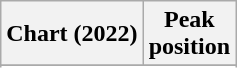<table class="wikitable sortable plainrowheaders" style="text-align:center">
<tr>
<th scope="col">Chart (2022)</th>
<th scope="col">Peak<br>position</th>
</tr>
<tr>
</tr>
<tr>
</tr>
<tr>
</tr>
<tr>
</tr>
<tr>
</tr>
</table>
